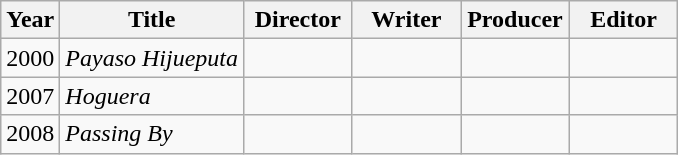<table class="wikitable">
<tr>
<th>Year</th>
<th>Title</th>
<th width=65>Director</th>
<th width=65>Writer</th>
<th width=65>Producer</th>
<th width=65>Editor</th>
</tr>
<tr>
<td>2000</td>
<td><em>Payaso Hijueputa</em></td>
<td></td>
<td></td>
<td></td>
<td></td>
</tr>
<tr>
<td>2007</td>
<td><em>Hoguera</em></td>
<td></td>
<td></td>
<td></td>
<td></td>
</tr>
<tr>
<td>2008</td>
<td><em>Passing By</em></td>
<td></td>
<td></td>
<td></td>
<td></td>
</tr>
</table>
